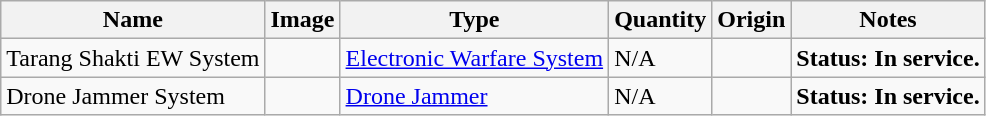<table class="wikitable">
<tr>
<th>Name</th>
<th>Image</th>
<th>Type</th>
<th>Quantity</th>
<th>Origin</th>
<th>Notes</th>
</tr>
<tr>
<td>Tarang Shakti EW System</td>
<td></td>
<td><a href='#'>Electronic Warfare System</a></td>
<td>N/A</td>
<td></td>
<td><strong>Status: In service.</strong></td>
</tr>
<tr>
<td>Drone Jammer System</td>
<td></td>
<td><a href='#'>Drone Jammer</a></td>
<td>N/A</td>
<td></td>
<td><strong>Status: In service.</strong></td>
</tr>
</table>
